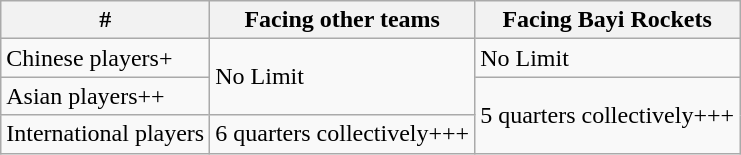<table class="wikitable">
<tr>
<th>#</th>
<th>Facing other teams</th>
<th>Facing Bayi Rockets</th>
</tr>
<tr>
<td>Chinese players+</td>
<td rowspan=2>No Limit</td>
<td>No Limit</td>
</tr>
<tr>
<td>Asian players++</td>
<td rowspan=2>5 quarters collectively+++</td>
</tr>
<tr>
<td>International players</td>
<td>6 quarters collectively+++</td>
</tr>
</table>
